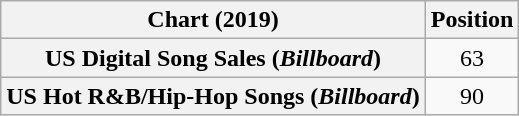<table class="wikitable plainrowheaders" style="text-align:center">
<tr>
<th scope="col">Chart (2019)</th>
<th scope="col">Position</th>
</tr>
<tr>
<th scope="row">US Digital Song Sales (<em>Billboard</em>)</th>
<td>63</td>
</tr>
<tr>
<th scope="row">US Hot R&B/Hip-Hop Songs (<em>Billboard</em>)</th>
<td>90</td>
</tr>
</table>
